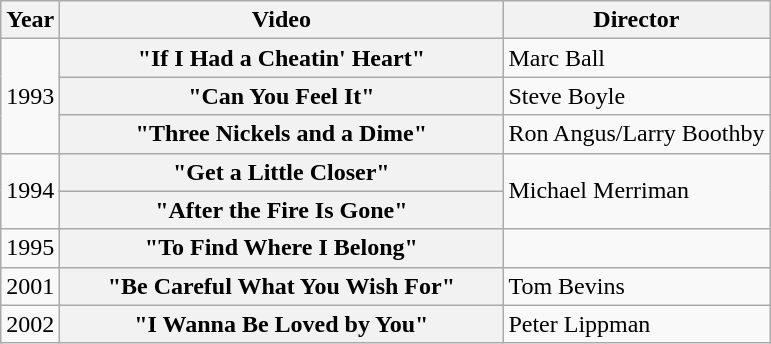<table class="wikitable plainrowheaders">
<tr>
<th>Year</th>
<th style="width:18em;">Video</th>
<th>Director</th>
</tr>
<tr>
<td rowspan="3">1993</td>
<th scope="row">"If I Had a Cheatin' Heart"</th>
<td>Marc Ball</td>
</tr>
<tr>
<th scope="row">"Can You Feel It"</th>
<td>Steve Boyle</td>
</tr>
<tr>
<th scope="row">"Three Nickels and a Dime"</th>
<td>Ron Angus/Larry Boothby</td>
</tr>
<tr>
<td rowspan="2">1994</td>
<th scope="row">"Get a Little Closer"</th>
<td rowspan="2">Michael Merriman</td>
</tr>
<tr>
<th scope="row">"After the Fire Is Gone"</th>
</tr>
<tr>
<td>1995</td>
<th scope="row">"To Find Where I Belong"</th>
</tr>
<tr>
<td>2001</td>
<th scope="row">"Be Careful What You Wish For"</th>
<td>Tom Bevins</td>
</tr>
<tr>
<td>2002</td>
<th scope="row">"I Wanna Be Loved by You"</th>
<td>Peter Lippman</td>
</tr>
</table>
